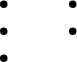<table border="0" cellpadding="2">
<tr valign="top">
<td><br><ul><li></li><li></li><li> <em></em></li></ul></td>
<td><br><ul><li></li><li></li></ul></td>
</tr>
</table>
